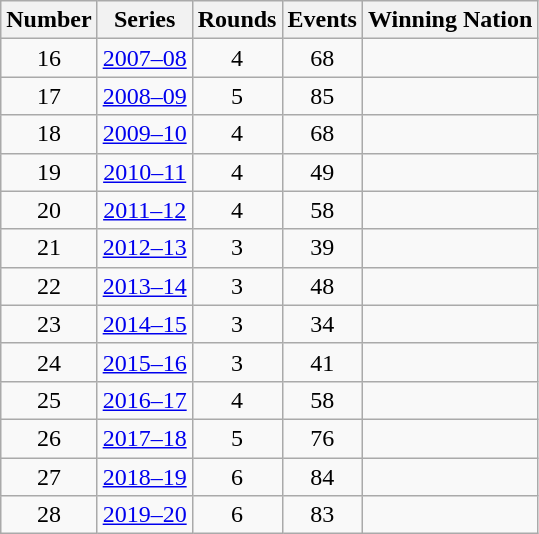<table class="wikitable" style="display: inline-table;">
<tr>
<th>Number</th>
<th>Series</th>
<th>Rounds</th>
<th>Events</th>
<th>Winning Nation</th>
</tr>
<tr>
<td align=center>16</td>
<td align=center><a href='#'>2007–08</a></td>
<td align=center>4</td>
<td align=center>68</td>
<td></td>
</tr>
<tr>
<td align=center>17</td>
<td align=center><a href='#'>2008–09</a></td>
<td align=center>5</td>
<td align=center>85</td>
<td></td>
</tr>
<tr>
<td align=center>18</td>
<td align=center><a href='#'>2009–10</a></td>
<td align=center>4</td>
<td align=center>68</td>
<td></td>
</tr>
<tr>
<td align=center>19</td>
<td align=center><a href='#'>2010–11</a></td>
<td align=center>4</td>
<td align=center>49</td>
<td></td>
</tr>
<tr>
<td align=center>20</td>
<td align=center><a href='#'>2011–12</a></td>
<td align=center>4</td>
<td align=center>58</td>
<td></td>
</tr>
<tr>
<td align=center>21</td>
<td align=center><a href='#'>2012–13</a></td>
<td align=center>3</td>
<td align=center>39</td>
<td></td>
</tr>
<tr>
<td align=center>22</td>
<td align=center><a href='#'>2013–14</a></td>
<td align=center>3</td>
<td align=center>48</td>
<td></td>
</tr>
<tr>
<td align=center>23</td>
<td align=center><a href='#'>2014–15</a></td>
<td align=center>3</td>
<td align=center>34</td>
<td></td>
</tr>
<tr>
<td align=center>24</td>
<td align=center><a href='#'>2015–16</a></td>
<td align=center>3</td>
<td align=center>41</td>
<td></td>
</tr>
<tr>
<td align=center>25</td>
<td align=center><a href='#'>2016–17</a></td>
<td align=center>4</td>
<td align=center>58</td>
<td></td>
</tr>
<tr>
<td align=center>26</td>
<td align=center><a href='#'>2017–18</a></td>
<td align=center>5</td>
<td align=center>76</td>
<td></td>
</tr>
<tr>
<td align=center>27</td>
<td align=center><a href='#'>2018–19</a></td>
<td align=center>6</td>
<td align=center>84</td>
<td></td>
</tr>
<tr>
<td align=center>28</td>
<td align=center><a href='#'>2019–20</a></td>
<td align=center>6</td>
<td align=center>83</td>
<td></td>
</tr>
</table>
